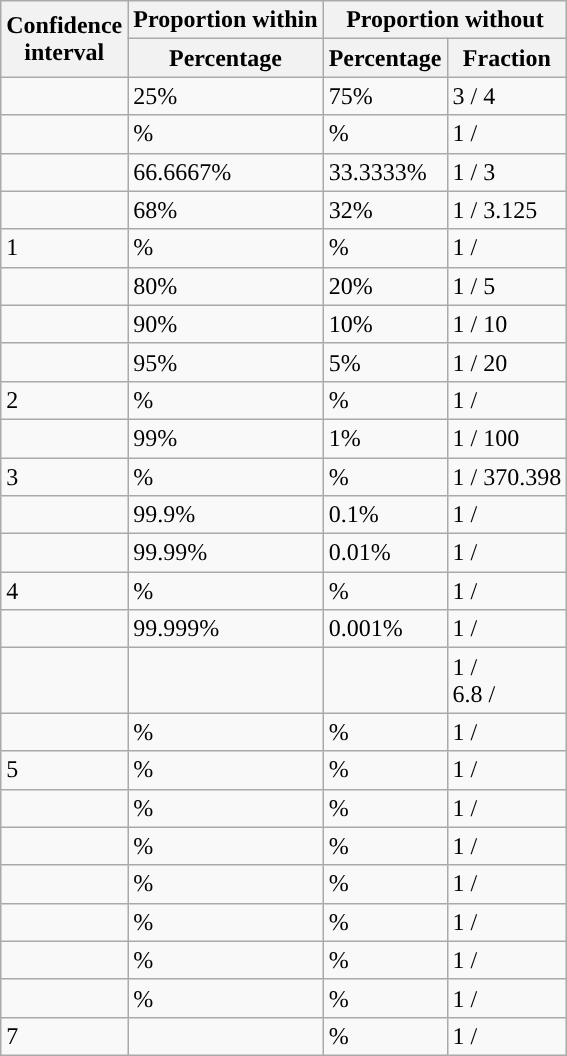<table class="wikitable" style="font-size:">
<tr>
<th rowspan=2>Confidence <br>interval</th>
<th>Proportion within</th>
<th colspan=2>Proportion without</th>
</tr>
<tr>
<th>Percentage</th>
<th>Percentage</th>
<th>Fraction</th>
</tr>
<tr>
<td></td>
<td>25%</td>
<td>75%</td>
<td>3 / 4</td>
</tr>
<tr>
<td></td>
<td>%</td>
<td>%</td>
<td>1 / </td>
</tr>
<tr>
<td></td>
<td>66.6667%</td>
<td>33.3333%</td>
<td>1 / 3</td>
</tr>
<tr>
<td></td>
<td>68%</td>
<td>32%</td>
<td>1 / 3.125</td>
</tr>
<tr>
<td>1</td>
<td>%</td>
<td>%</td>
<td>1 / </td>
</tr>
<tr>
<td></td>
<td>80%</td>
<td>20%</td>
<td>1 / 5</td>
</tr>
<tr>
<td></td>
<td>90%</td>
<td>10%</td>
<td>1 / 10</td>
</tr>
<tr>
<td></td>
<td>95%</td>
<td>5%</td>
<td>1 / 20</td>
</tr>
<tr>
<td>2</td>
<td>%</td>
<td>%</td>
<td>1 / </td>
</tr>
<tr>
<td></td>
<td>99%</td>
<td>1%</td>
<td>1 / 100</td>
</tr>
<tr>
<td>3</td>
<td>%</td>
<td>%</td>
<td>1 / 370.398</td>
</tr>
<tr>
<td></td>
<td>99.9%</td>
<td>0.1%</td>
<td>1 / </td>
</tr>
<tr>
<td></td>
<td>99.99%</td>
<td>0.01%</td>
<td>1 / </td>
</tr>
<tr>
<td>4</td>
<td>%</td>
<td>%</td>
<td>1 / </td>
</tr>
<tr>
<td></td>
<td>99.999%</td>
<td>0.001%</td>
<td>1 / </td>
</tr>
<tr>
<td></td>
<td></td>
<td></td>
<td>1 / <br>6.8 / </td>
</tr>
<tr>
<td></td>
<td>%</td>
<td>%</td>
<td>1 / </td>
</tr>
<tr>
<td>5</td>
<td>%</td>
<td>%</td>
<td>1 / </td>
</tr>
<tr>
<td></td>
<td>%</td>
<td>%</td>
<td>1 / </td>
</tr>
<tr>
<td></td>
<td>%</td>
<td>%</td>
<td>1 / </td>
</tr>
<tr>
<td><a href='#'></a></td>
<td>%</td>
<td>%</td>
<td>1 / </td>
</tr>
<tr>
<td></td>
<td>%</td>
<td>%</td>
<td>1 / </td>
</tr>
<tr>
<td></td>
<td>%</td>
<td>%</td>
<td>1 / </td>
</tr>
<tr>
<td></td>
<td>%</td>
<td>%</td>
<td>1 / </td>
</tr>
<tr>
<td>7</td>
<td></td>
<td>%</td>
<td>1 / </td>
</tr>
</table>
